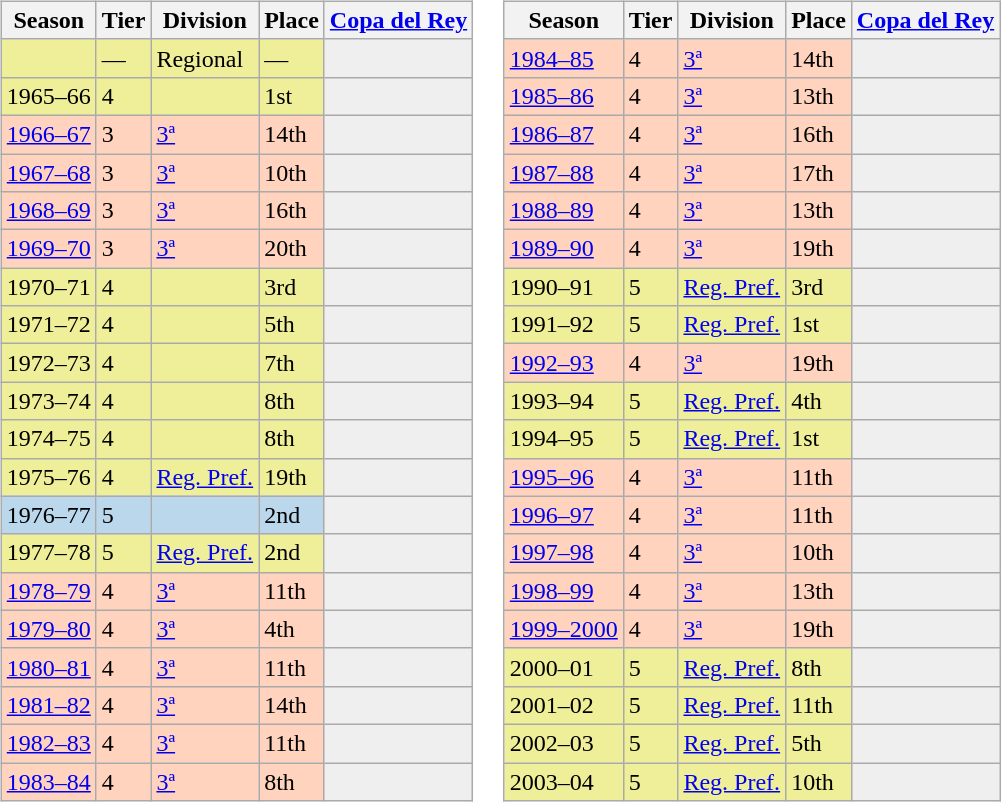<table>
<tr>
<td valign="top" width=0%><br><table class="wikitable">
<tr style="background:#f0f6fa;">
<th>Season</th>
<th>Tier</th>
<th>Division</th>
<th>Place</th>
<th><a href='#'>Copa del Rey</a></th>
</tr>
<tr>
<td style="background:#EFEF99;"></td>
<td style="background:#EFEF99;">—</td>
<td style="background:#EFEF99;">Regional</td>
<td style="background:#EFEF99;">—</td>
<th style="background:#efefef;"></th>
</tr>
<tr>
<td style="background:#EFEF99;">1965–66</td>
<td style="background:#EFEF99;">4</td>
<td style="background:#EFEF99;"></td>
<td style="background:#EFEF99;">1st</td>
<th style="background:#efefef;"></th>
</tr>
<tr>
<td style="background:#FFD3BD;"><a href='#'>1966–67</a></td>
<td style="background:#FFD3BD;">3</td>
<td style="background:#FFD3BD;"><a href='#'>3ª</a></td>
<td style="background:#FFD3BD;">14th</td>
<th style="background:#efefef;"></th>
</tr>
<tr>
<td style="background:#FFD3BD;"><a href='#'>1967–68</a></td>
<td style="background:#FFD3BD;">3</td>
<td style="background:#FFD3BD;"><a href='#'>3ª</a></td>
<td style="background:#FFD3BD;">10th</td>
<th style="background:#efefef;"></th>
</tr>
<tr>
<td style="background:#FFD3BD;"><a href='#'>1968–69</a></td>
<td style="background:#FFD3BD;">3</td>
<td style="background:#FFD3BD;"><a href='#'>3ª</a></td>
<td style="background:#FFD3BD;">16th</td>
<th style="background:#efefef;"></th>
</tr>
<tr>
<td style="background:#FFD3BD;"><a href='#'>1969–70</a></td>
<td style="background:#FFD3BD;">3</td>
<td style="background:#FFD3BD;"><a href='#'>3ª</a></td>
<td style="background:#FFD3BD;">20th</td>
<th style="background:#efefef;"></th>
</tr>
<tr>
<td style="background:#EFEF99;">1970–71</td>
<td style="background:#EFEF99;">4</td>
<td style="background:#EFEF99;"></td>
<td style="background:#EFEF99;">3rd</td>
<th style="background:#efefef;"></th>
</tr>
<tr>
<td style="background:#EFEF99;">1971–72</td>
<td style="background:#EFEF99;">4</td>
<td style="background:#EFEF99;"></td>
<td style="background:#EFEF99;">5th</td>
<th style="background:#efefef;"></th>
</tr>
<tr>
<td style="background:#EFEF99;">1972–73</td>
<td style="background:#EFEF99;">4</td>
<td style="background:#EFEF99;"></td>
<td style="background:#EFEF99;">7th</td>
<th style="background:#efefef;"></th>
</tr>
<tr>
<td style="background:#EFEF99;">1973–74</td>
<td style="background:#EFEF99;">4</td>
<td style="background:#EFEF99;"></td>
<td style="background:#EFEF99;">8th</td>
<th style="background:#efefef;"></th>
</tr>
<tr>
<td style="background:#EFEF99;">1974–75</td>
<td style="background:#EFEF99;">4</td>
<td style="background:#EFEF99;"></td>
<td style="background:#EFEF99;">8th</td>
<th style="background:#efefef;"></th>
</tr>
<tr>
<td style="background:#EFEF99;">1975–76</td>
<td style="background:#EFEF99;">4</td>
<td style="background:#EFEF99;"><a href='#'>Reg. Pref.</a></td>
<td style="background:#EFEF99;">19th</td>
<th style="background:#efefef;"></th>
</tr>
<tr>
<td style="background:#BBD7EC;">1976–77</td>
<td style="background:#BBD7EC;">5</td>
<td style="background:#BBD7EC;"></td>
<td style="background:#BBD7EC;">2nd</td>
<th style="background:#efefef;"></th>
</tr>
<tr>
<td style="background:#EFEF99;">1977–78</td>
<td style="background:#EFEF99;">5</td>
<td style="background:#EFEF99;"><a href='#'>Reg. Pref.</a></td>
<td style="background:#EFEF99;">2nd</td>
<th style="background:#efefef;"></th>
</tr>
<tr>
<td style="background:#FFD3BD;"><a href='#'>1978–79</a></td>
<td style="background:#FFD3BD;">4</td>
<td style="background:#FFD3BD;"><a href='#'>3ª</a></td>
<td style="background:#FFD3BD;">11th</td>
<th style="background:#efefef;"></th>
</tr>
<tr>
<td style="background:#FFD3BD;"><a href='#'>1979–80</a></td>
<td style="background:#FFD3BD;">4</td>
<td style="background:#FFD3BD;"><a href='#'>3ª</a></td>
<td style="background:#FFD3BD;">4th</td>
<th style="background:#efefef;"></th>
</tr>
<tr>
<td style="background:#FFD3BD;"><a href='#'>1980–81</a></td>
<td style="background:#FFD3BD;">4</td>
<td style="background:#FFD3BD;"><a href='#'>3ª</a></td>
<td style="background:#FFD3BD;">11th</td>
<th style="background:#efefef;"></th>
</tr>
<tr>
<td style="background:#FFD3BD;"><a href='#'>1981–82</a></td>
<td style="background:#FFD3BD;">4</td>
<td style="background:#FFD3BD;"><a href='#'>3ª</a></td>
<td style="background:#FFD3BD;">14th</td>
<th style="background:#efefef;"></th>
</tr>
<tr>
<td style="background:#FFD3BD;"><a href='#'>1982–83</a></td>
<td style="background:#FFD3BD;">4</td>
<td style="background:#FFD3BD;"><a href='#'>3ª</a></td>
<td style="background:#FFD3BD;">11th</td>
<th style="background:#efefef;"></th>
</tr>
<tr>
<td style="background:#FFD3BD;"><a href='#'>1983–84</a></td>
<td style="background:#FFD3BD;">4</td>
<td style="background:#FFD3BD;"><a href='#'>3ª</a></td>
<td style="background:#FFD3BD;">8th</td>
<th style="background:#efefef;"></th>
</tr>
</table>
</td>
<td valign="top" width=0%><br><table class="wikitable">
<tr style="background:#f0f6fa;">
<th>Season</th>
<th>Tier</th>
<th>Division</th>
<th>Place</th>
<th><a href='#'>Copa del Rey</a></th>
</tr>
<tr>
<td style="background:#FFD3BD;"><a href='#'>1984–85</a></td>
<td style="background:#FFD3BD;">4</td>
<td style="background:#FFD3BD;"><a href='#'>3ª</a></td>
<td style="background:#FFD3BD;">14th</td>
<th style="background:#efefef;"></th>
</tr>
<tr>
<td style="background:#FFD3BD;"><a href='#'>1985–86</a></td>
<td style="background:#FFD3BD;">4</td>
<td style="background:#FFD3BD;"><a href='#'>3ª</a></td>
<td style="background:#FFD3BD;">13th</td>
<th style="background:#efefef;"></th>
</tr>
<tr>
<td style="background:#FFD3BD;"><a href='#'>1986–87</a></td>
<td style="background:#FFD3BD;">4</td>
<td style="background:#FFD3BD;"><a href='#'>3ª</a></td>
<td style="background:#FFD3BD;">16th</td>
<th style="background:#efefef;"></th>
</tr>
<tr>
<td style="background:#FFD3BD;"><a href='#'>1987–88</a></td>
<td style="background:#FFD3BD;">4</td>
<td style="background:#FFD3BD;"><a href='#'>3ª</a></td>
<td style="background:#FFD3BD;">17th</td>
<th style="background:#efefef;"></th>
</tr>
<tr>
<td style="background:#FFD3BD;"><a href='#'>1988–89</a></td>
<td style="background:#FFD3BD;">4</td>
<td style="background:#FFD3BD;"><a href='#'>3ª</a></td>
<td style="background:#FFD3BD;">13th</td>
<th style="background:#efefef;"></th>
</tr>
<tr>
<td style="background:#FFD3BD;"><a href='#'>1989–90</a></td>
<td style="background:#FFD3BD;">4</td>
<td style="background:#FFD3BD;"><a href='#'>3ª</a></td>
<td style="background:#FFD3BD;">19th</td>
<th style="background:#efefef;"></th>
</tr>
<tr>
<td style="background:#EFEF99;">1990–91</td>
<td style="background:#EFEF99;">5</td>
<td style="background:#EFEF99;"><a href='#'>Reg. Pref.</a></td>
<td style="background:#EFEF99;">3rd</td>
<th style="background:#efefef;"></th>
</tr>
<tr>
<td style="background:#EFEF99;">1991–92</td>
<td style="background:#EFEF99;">5</td>
<td style="background:#EFEF99;"><a href='#'>Reg. Pref.</a></td>
<td style="background:#EFEF99;">1st</td>
<th style="background:#efefef;"></th>
</tr>
<tr>
<td style="background:#FFD3BD;"><a href='#'>1992–93</a></td>
<td style="background:#FFD3BD;">4</td>
<td style="background:#FFD3BD;"><a href='#'>3ª</a></td>
<td style="background:#FFD3BD;">19th</td>
<th style="background:#efefef;"></th>
</tr>
<tr>
<td style="background:#EFEF99;">1993–94</td>
<td style="background:#EFEF99;">5</td>
<td style="background:#EFEF99;"><a href='#'>Reg. Pref.</a></td>
<td style="background:#EFEF99;">4th</td>
<th style="background:#efefef;"></th>
</tr>
<tr>
<td style="background:#EFEF99;">1994–95</td>
<td style="background:#EFEF99;">5</td>
<td style="background:#EFEF99;"><a href='#'>Reg. Pref.</a></td>
<td style="background:#EFEF99;">1st</td>
<th style="background:#efefef;"></th>
</tr>
<tr>
<td style="background:#FFD3BD;"><a href='#'>1995–96</a></td>
<td style="background:#FFD3BD;">4</td>
<td style="background:#FFD3BD;"><a href='#'>3ª</a></td>
<td style="background:#FFD3BD;">11th</td>
<th style="background:#efefef;"></th>
</tr>
<tr>
<td style="background:#FFD3BD;"><a href='#'>1996–97</a></td>
<td style="background:#FFD3BD;">4</td>
<td style="background:#FFD3BD;"><a href='#'>3ª</a></td>
<td style="background:#FFD3BD;">11th</td>
<th style="background:#efefef;"></th>
</tr>
<tr>
<td style="background:#FFD3BD;"><a href='#'>1997–98</a></td>
<td style="background:#FFD3BD;">4</td>
<td style="background:#FFD3BD;"><a href='#'>3ª</a></td>
<td style="background:#FFD3BD;">10th</td>
<th style="background:#efefef;"></th>
</tr>
<tr>
<td style="background:#FFD3BD;"><a href='#'>1998–99</a></td>
<td style="background:#FFD3BD;">4</td>
<td style="background:#FFD3BD;"><a href='#'>3ª</a></td>
<td style="background:#FFD3BD;">13th</td>
<th style="background:#efefef;"></th>
</tr>
<tr>
<td style="background:#FFD3BD;"><a href='#'>1999–2000</a></td>
<td style="background:#FFD3BD;">4</td>
<td style="background:#FFD3BD;"><a href='#'>3ª</a></td>
<td style="background:#FFD3BD;">19th</td>
<th style="background:#efefef;"></th>
</tr>
<tr>
<td style="background:#EFEF99;">2000–01</td>
<td style="background:#EFEF99;">5</td>
<td style="background:#EFEF99;"><a href='#'>Reg. Pref.</a></td>
<td style="background:#EFEF99;">8th</td>
<th style="background:#efefef;"></th>
</tr>
<tr>
<td style="background:#EFEF99;">2001–02</td>
<td style="background:#EFEF99;">5</td>
<td style="background:#EFEF99;"><a href='#'>Reg. Pref.</a></td>
<td style="background:#EFEF99;">11th</td>
<th style="background:#efefef;"></th>
</tr>
<tr>
<td style="background:#EFEF99;">2002–03</td>
<td style="background:#EFEF99;">5</td>
<td style="background:#EFEF99;"><a href='#'>Reg. Pref.</a></td>
<td style="background:#EFEF99;">5th</td>
<th style="background:#efefef;"></th>
</tr>
<tr>
<td style="background:#EFEF99;">2003–04</td>
<td style="background:#EFEF99;">5</td>
<td style="background:#EFEF99;"><a href='#'>Reg. Pref.</a></td>
<td style="background:#EFEF99;">10th</td>
<th style="background:#efefef;"></th>
</tr>
</table>
</td>
</tr>
</table>
